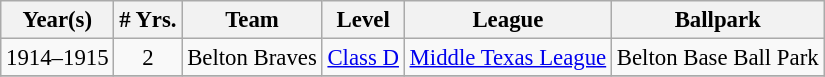<table class="wikitable" style="text-align:center; font-size: 95%;">
<tr>
<th>Year(s)</th>
<th># Yrs.</th>
<th>Team</th>
<th>Level</th>
<th>League</th>
<th>Ballpark</th>
</tr>
<tr>
<td>1914–1915</td>
<td>2</td>
<td>Belton Braves</td>
<td><a href='#'>Class D</a></td>
<td><a href='#'>Middle Texas League</a></td>
<td>Belton Base Ball Park</td>
</tr>
<tr>
</tr>
</table>
